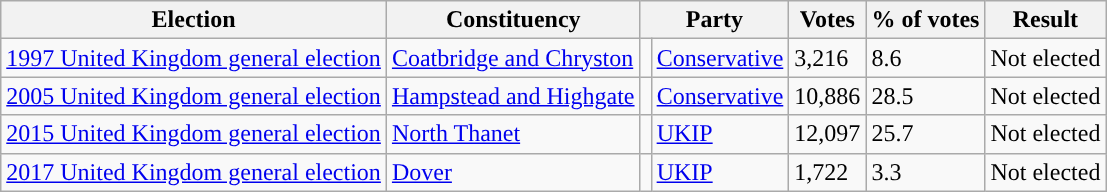<table class="wikitable">
<tr>
<th>Election</th>
<th>Constituency</th>
<th colspan="2">Party</th>
<th>Votes</th>
<th>% of votes</th>
<th>Result</th>
</tr>
<tr>
<td><a href='#'>1997 United Kingdom general election</a></td>
<td><a href='#'>Coatbridge and Chryston</a></td>
<td style="background-color:"></td>
<td><a href='#'>Conservative</a></td>
<td>3,216</td>
<td>8.6</td>
<td>Not elected</td>
</tr>
<tr>
<td><a href='#'>2005 United Kingdom general election</a></td>
<td><a href='#'>Hampstead and Highgate</a></td>
<td style="background-color:"></td>
<td><a href='#'>Conservative</a></td>
<td>10,886</td>
<td>28.5</td>
<td>Not elected</td>
</tr>
<tr>
<td><a href='#'>2015 United Kingdom general election</a></td>
<td><a href='#'>North Thanet</a></td>
<td style="background-color: "></td>
<td><a href='#'>UKIP</a></td>
<td>12,097</td>
<td>25.7</td>
<td>Not elected</td>
</tr>
<tr>
<td><a href='#'>2017 United Kingdom general election</a></td>
<td><a href='#'>Dover</a></td>
<td style="background-color: "></td>
<td><a href='#'>UKIP</a></td>
<td>1,722</td>
<td>3.3</td>
<td>Not elected</td>
</tr>
</table>
